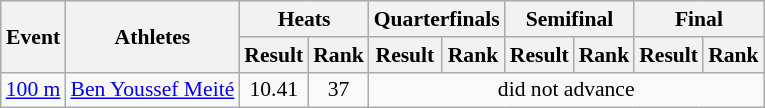<table class="wikitable" border="1" style="font-size:90%">
<tr>
<th rowspan="2">Event</th>
<th rowspan="2">Athletes</th>
<th colspan="2">Heats</th>
<th colspan="2">Quarterfinals</th>
<th colspan="2">Semifinal</th>
<th colspan="2">Final</th>
</tr>
<tr>
<th>Result</th>
<th>Rank</th>
<th>Result</th>
<th>Rank</th>
<th>Result</th>
<th>Rank</th>
<th>Result</th>
<th>Rank</th>
</tr>
<tr>
<td><a href='#'>100 m</a></td>
<td><a href='#'>Ben Youssef Meité</a></td>
<td align=center>10.41</td>
<td align=center>37</td>
<td align=center colspan=6>did not advance</td>
</tr>
</table>
